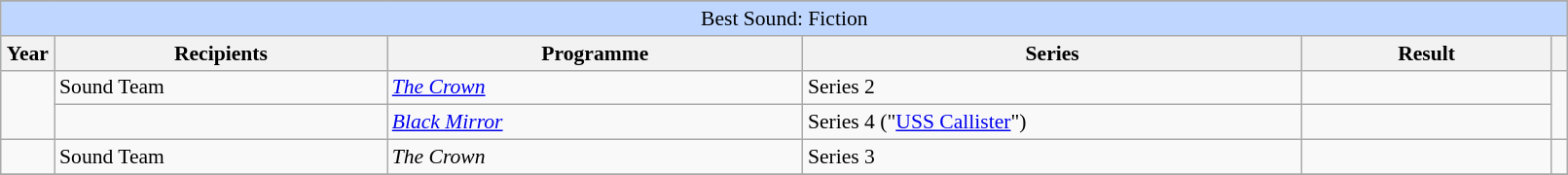<table class="wikitable plainrowheaders" style="font-size: 90%" width=85%>
<tr>
</tr>
<tr ---- bgcolor="#bfd7ff">
<td colspan=6 align=center>Best Sound: Fiction</td>
</tr>
<tr ---- bgcolor="#ebf5ff">
<th scope="col" style="width:2%;">Year</th>
<th scope="col" style="width:20%;">Recipients</th>
<th scope="col" style="width:25%;">Programme</th>
<th scope="col" style="width:30%;">Series</th>
<th scope="col" style="width:15%;">Result</th>
<th scope="col" class="unsortable" style="width:1%;"></th>
</tr>
<tr>
<td rowspan="2"></td>
<td>Sound Team</td>
<td><em><a href='#'>The Crown</a></em></td>
<td>Series 2</td>
<td></td>
<td rowspan="2"></td>
</tr>
<tr>
<td></td>
<td><em><a href='#'>Black Mirror</a></em></td>
<td>Series 4 ("<a href='#'>USS Callister</a>")</td>
<td></td>
</tr>
<tr>
<td></td>
<td>Sound Team</td>
<td><em>The Crown</em></td>
<td>Series 3</td>
<td></td>
<td></td>
</tr>
<tr>
</tr>
</table>
